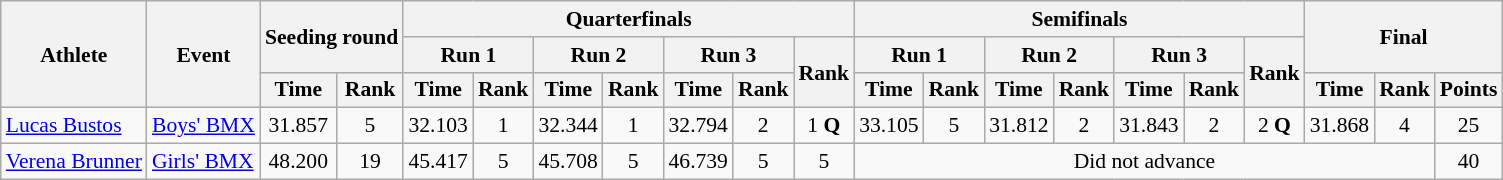<table class="wikitable" border="1" style="font-size:90%">
<tr>
<th rowspan=3>Athlete</th>
<th rowspan=3>Event</th>
<th rowspan=2 colspan=2>Seeding round</th>
<th colspan=7>Quarterfinals</th>
<th colspan=7>Semifinals</th>
<th rowspan=2 colspan=3>Final</th>
</tr>
<tr>
<th colspan=2>Run 1</th>
<th colspan=2>Run 2</th>
<th colspan=2>Run 3</th>
<th rowspan=2>Rank</th>
<th colspan=2>Run 1</th>
<th colspan=2>Run 2</th>
<th colspan=2>Run 3</th>
<th rowspan=2>Rank</th>
</tr>
<tr>
<th>Time</th>
<th>Rank</th>
<th>Time</th>
<th>Rank</th>
<th>Time</th>
<th>Rank</th>
<th>Time</th>
<th>Rank</th>
<th>Time</th>
<th>Rank</th>
<th>Time</th>
<th>Rank</th>
<th>Time</th>
<th>Rank</th>
<th>Time</th>
<th>Rank</th>
<th>Points</th>
</tr>
<tr>
<td><a href='#'>Lucas Bustos</a></td>
<td><a href='#'>Boys' BMX</a></td>
<td align=center>31.857</td>
<td align=center>5</td>
<td align=center>32.103</td>
<td align=center>1</td>
<td align=center>32.344</td>
<td align=center>1</td>
<td align=center>32.794</td>
<td align=center>2</td>
<td align=center>1 <strong>Q</strong></td>
<td align=center>33.105</td>
<td align=center>5</td>
<td align=center>31.812</td>
<td align=center>2</td>
<td align=center>31.843</td>
<td align=center>2</td>
<td align=center>2 <strong>Q</strong></td>
<td align=center>31.868</td>
<td align=center>4</td>
<td align=center>25</td>
</tr>
<tr>
<td><a href='#'>Verena Brunner</a></td>
<td><a href='#'>Girls' BMX</a></td>
<td align=center>48.200</td>
<td align=center>19</td>
<td align=center>45.417</td>
<td align=center>5</td>
<td align=center>45.708</td>
<td align=center>5</td>
<td align=center>46.739</td>
<td align=center>5</td>
<td align=center>5</td>
<td align=center colspan=9>Did not advance</td>
<td align=center>40</td>
</tr>
</table>
